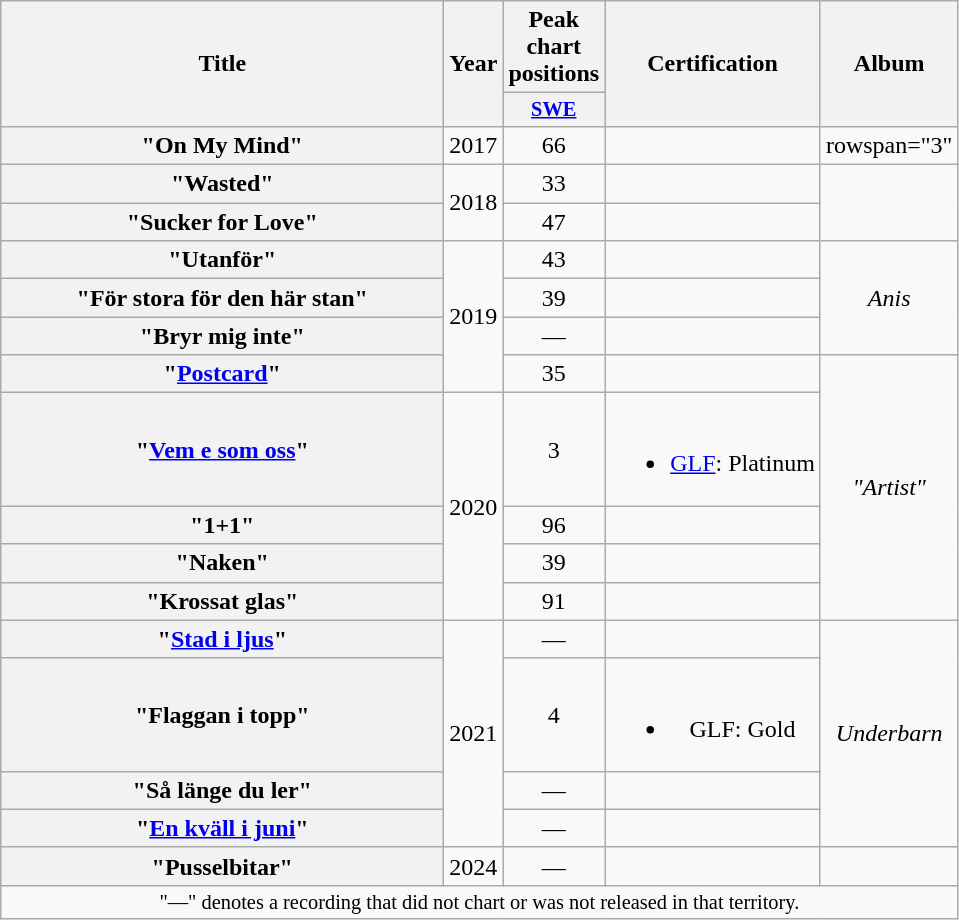<table class="wikitable plainrowheaders" style="text-align:center;">
<tr>
<th scope="col" rowspan="2" style="width:18em;">Title</th>
<th scope="col" rowspan="2" style="width:1em;">Year</th>
<th scope="col" colspan="1">Peak chart positions</th>
<th scope="col" rowspan="2">Certification</th>
<th scope="col" rowspan="2">Album</th>
</tr>
<tr>
<th scope="col" style="width:3em;font-size:85%;"><a href='#'>SWE</a><br></th>
</tr>
<tr>
<th scope="row">"On My Mind"</th>
<td>2017</td>
<td>66</td>
<td></td>
<td>rowspan="3" </td>
</tr>
<tr>
<th scope="row">"Wasted"<br></th>
<td rowspan="2">2018</td>
<td>33</td>
<td></td>
</tr>
<tr>
<th scope="row">"Sucker for Love"</th>
<td>47</td>
<td></td>
</tr>
<tr>
<th scope="row">"Utanför"<br></th>
<td rowspan="4">2019</td>
<td>43</td>
<td></td>
<td rowspan="3"><em>Anis</em></td>
</tr>
<tr>
<th scope="row">"För stora för den här stan"<br></th>
<td>39</td>
<td></td>
</tr>
<tr>
<th scope="row">"Bryr mig inte"<br></th>
<td>—</td>
<td></td>
</tr>
<tr>
<th scope="row">"<a href='#'>Postcard</a>"<br></th>
<td>35</td>
<td></td>
<td rowspan="5"><em>"Artist"</em></td>
</tr>
<tr>
<th scope="row">"<a href='#'>Vem e som oss</a>"</th>
<td rowspan="4">2020</td>
<td>3</td>
<td><br><ul><li><a href='#'>GLF</a>: Platinum</li></ul></td>
</tr>
<tr>
<th scope="row">"1+1"<br></th>
<td>96</td>
<td></td>
</tr>
<tr>
<th scope="row">"Naken"<br></th>
<td>39</td>
<td></td>
</tr>
<tr>
<th scope="row">"Krossat glas"<br></th>
<td>91</td>
<td></td>
</tr>
<tr>
<th scope="row">"<a href='#'>Stad i ljus</a>"<br></th>
<td rowspan="4">2021</td>
<td>—</td>
<td></td>
<td rowspan="4"><em>Underbarn</em></td>
</tr>
<tr>
<th scope="row">"Flaggan i topp"<br></th>
<td>4<br></td>
<td><br><ul><li>GLF: Gold</li></ul></td>
</tr>
<tr>
<th scope="row">"Så länge du ler"</th>
<td>—</td>
<td></td>
</tr>
<tr>
<th scope="row">"<a href='#'>En kväll i juni</a>"</th>
<td>—</td>
<td></td>
</tr>
<tr>
<th scope="row">"Pusselbitar"</th>
<td>2024</td>
<td>—</td>
<td></td>
<td></td>
</tr>
<tr>
<td colspan="15" style="font-size:85%">"—" denotes a recording that did not chart or was not released in that territory.</td>
</tr>
</table>
